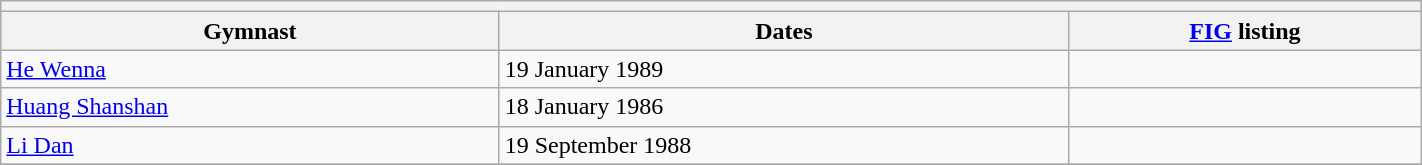<table class="wikitable mw-collapsible mw-collapsed" width="75%">
<tr>
<th colspan="3"></th>
</tr>
<tr>
<th>Gymnast</th>
<th>Dates</th>
<th><a href='#'>FIG</a> listing</th>
</tr>
<tr>
<td><a href='#'>He Wenna</a></td>
<td>19 January 1989</td>
<td></td>
</tr>
<tr>
<td><a href='#'>Huang Shanshan</a></td>
<td>18 January 1986</td>
<td></td>
</tr>
<tr>
<td><a href='#'>Li Dan</a></td>
<td>19 September 1988</td>
<td></td>
</tr>
<tr>
</tr>
</table>
